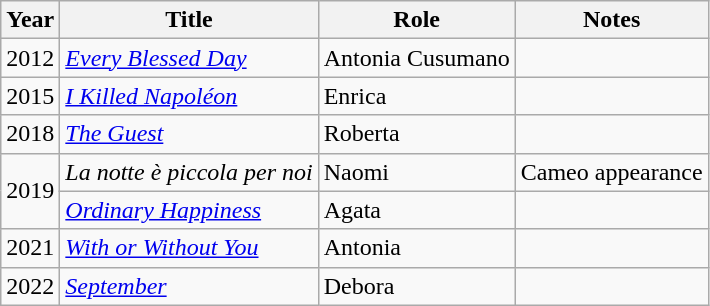<table class="wikitable">
<tr>
<th>Year</th>
<th>Title</th>
<th>Role</th>
<th>Notes</th>
</tr>
<tr>
<td>2012</td>
<td><em><a href='#'>Every Blessed Day</a></em></td>
<td>Antonia Cusumano</td>
<td></td>
</tr>
<tr>
<td>2015</td>
<td><em><a href='#'>I Killed Napoléon</a></em></td>
<td>Enrica</td>
<td></td>
</tr>
<tr>
<td>2018</td>
<td><em><a href='#'>The Guest</a></em></td>
<td>Roberta</td>
<td></td>
</tr>
<tr>
<td rowspan="2">2019</td>
<td><em>La notte è piccola per noi</em></td>
<td>Naomi</td>
<td>Cameo appearance</td>
</tr>
<tr>
<td><em><a href='#'>Ordinary Happiness</a></em></td>
<td>Agata</td>
<td></td>
</tr>
<tr>
<td>2021</td>
<td><em><a href='#'>With or Without You</a></em></td>
<td>Antonia</td>
<td></td>
</tr>
<tr>
<td>2022</td>
<td><em><a href='#'>September</a></em></td>
<td>Debora</td>
<td></td>
</tr>
</table>
